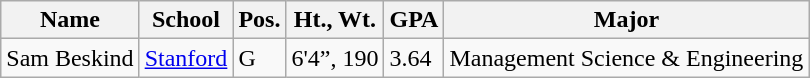<table class="wikitable">
<tr>
<th>Name</th>
<th>School</th>
<th>Pos.</th>
<th>Ht., Wt.</th>
<th>GPA</th>
<th>Major</th>
</tr>
<tr>
<td>Sam Beskind</td>
<td><a href='#'>Stanford</a></td>
<td>G</td>
<td>6'4”, 190</td>
<td>3.64</td>
<td>Management Science & Engineering</td>
</tr>
</table>
